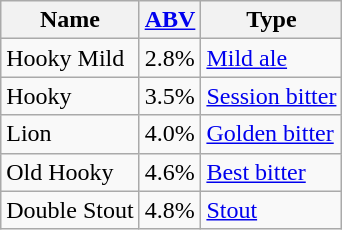<table class="wikitable">
<tr>
<th>Name</th>
<th><a href='#'>ABV</a></th>
<th>Type</th>
</tr>
<tr>
<td>Hooky Mild</td>
<td>2.8%</td>
<td><a href='#'>Mild ale</a></td>
</tr>
<tr>
<td>Hooky</td>
<td>3.5%</td>
<td><a href='#'>Session bitter</a></td>
</tr>
<tr>
<td>Lion</td>
<td>4.0%</td>
<td><a href='#'>Golden bitter</a></td>
</tr>
<tr>
<td>Old Hooky</td>
<td>4.6%</td>
<td><a href='#'>Best bitter</a></td>
</tr>
<tr>
<td>Double Stout</td>
<td>4.8%</td>
<td><a href='#'>Stout</a></td>
</tr>
</table>
